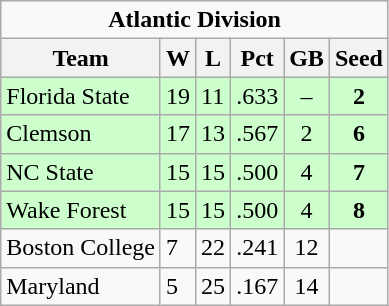<table class="wikitable"  style="float:left;margin-right:1em;">
<tr>
<td colspan="6" align="center"><strong>Atlantic Division</strong></td>
</tr>
<tr>
<th>Team</th>
<th>W</th>
<th>L</th>
<th>Pct</th>
<th>GB</th>
<th>Seed</th>
</tr>
<tr bgcolor="#ccffcc">
<td>Florida State</td>
<td>19</td>
<td>11</td>
<td>.633</td>
<td align=center>–</td>
<td align=center><strong>2</strong></td>
</tr>
<tr bgcolor="#ccffcc">
<td>Clemson</td>
<td>17</td>
<td>13</td>
<td>.567</td>
<td align=center>2</td>
<td align=center><strong>6</strong></td>
</tr>
<tr bgcolor="#ccffcc">
<td>NC State</td>
<td>15</td>
<td>15</td>
<td>.500</td>
<td align=center>4</td>
<td align=center><strong>7</strong></td>
</tr>
<tr bgcolor="#ccffcc">
<td>Wake Forest</td>
<td>15</td>
<td>15</td>
<td>.500</td>
<td align=center>4</td>
<td align=center><strong>8</strong></td>
</tr>
<tr>
<td>Boston College</td>
<td>7</td>
<td>22</td>
<td>.241</td>
<td align=center>12</td>
<td></td>
</tr>
<tr>
<td>Maryland</td>
<td>5</td>
<td>25</td>
<td>.167</td>
<td align=center>14</td>
<td></td>
</tr>
</table>
